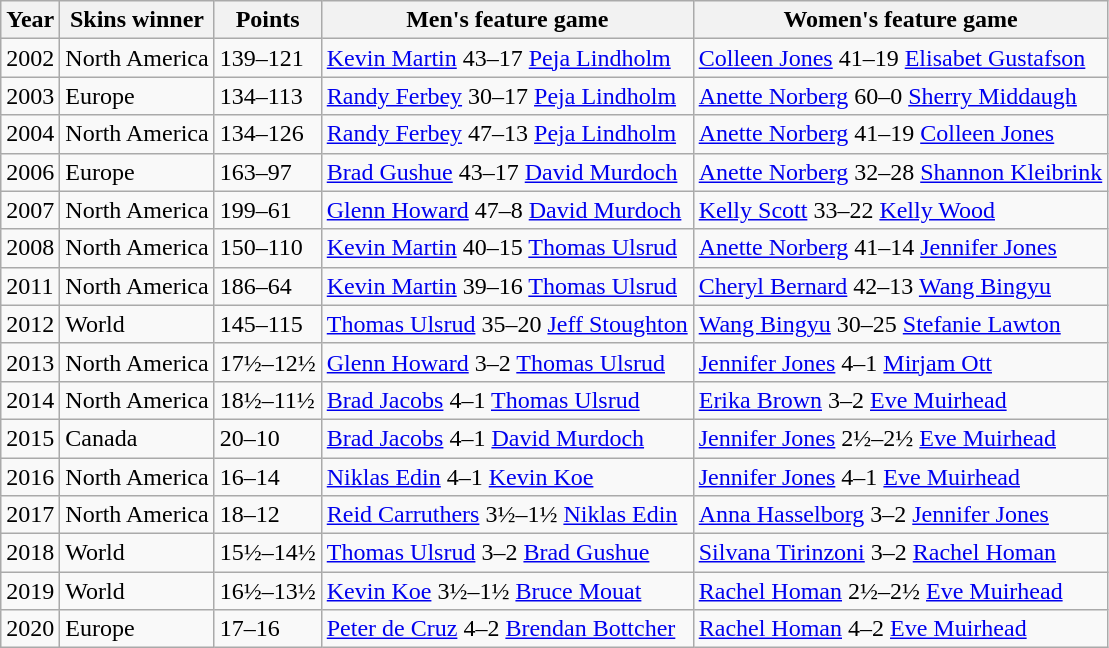<table class="wikitable">
<tr>
<th>Year</th>
<th>Skins winner</th>
<th>Points</th>
<th>Men's feature game</th>
<th>Women's feature game</th>
</tr>
<tr>
<td>2002</td>
<td>North America</td>
<td>139–121</td>
<td> <a href='#'>Kevin Martin</a> 43–17  <a href='#'>Peja Lindholm</a></td>
<td> <a href='#'>Colleen Jones</a> 41–19  <a href='#'>Elisabet Gustafson</a></td>
</tr>
<tr>
<td>2003</td>
<td>Europe</td>
<td>134–113</td>
<td> <a href='#'>Randy Ferbey</a> 30–17  <a href='#'>Peja Lindholm</a></td>
<td> <a href='#'>Anette Norberg</a> 60–0  <a href='#'>Sherry Middaugh</a></td>
</tr>
<tr>
<td>2004</td>
<td>North America</td>
<td>134–126</td>
<td> <a href='#'>Randy Ferbey</a> 47–13  <a href='#'>Peja Lindholm</a></td>
<td> <a href='#'>Anette Norberg</a> 41–19  <a href='#'>Colleen Jones</a></td>
</tr>
<tr>
<td>2006</td>
<td>Europe</td>
<td>163–97</td>
<td> <a href='#'>Brad Gushue</a> 43–17  <a href='#'>David Murdoch</a></td>
<td> <a href='#'>Anette Norberg</a> 32–28  <a href='#'>Shannon Kleibrink</a></td>
</tr>
<tr>
<td>2007</td>
<td>North America</td>
<td>199–61</td>
<td> <a href='#'>Glenn Howard</a> 47–8  <a href='#'>David Murdoch</a></td>
<td> <a href='#'>Kelly Scott</a> 33–22  <a href='#'>Kelly Wood</a></td>
</tr>
<tr>
<td>2008</td>
<td>North America</td>
<td>150–110</td>
<td> <a href='#'>Kevin Martin</a> 40–15  <a href='#'>Thomas Ulsrud</a></td>
<td> <a href='#'>Anette Norberg</a> 41–14  <a href='#'>Jennifer Jones</a></td>
</tr>
<tr>
<td>2011</td>
<td>North America</td>
<td>186–64</td>
<td> <a href='#'>Kevin Martin</a> 39–16  <a href='#'>Thomas Ulsrud</a></td>
<td> <a href='#'>Cheryl Bernard</a> 42–13  <a href='#'>Wang Bingyu</a></td>
</tr>
<tr>
<td>2012</td>
<td>World</td>
<td>145–115</td>
<td> <a href='#'>Thomas Ulsrud</a> 35–20  <a href='#'>Jeff Stoughton</a></td>
<td> <a href='#'>Wang Bingyu</a> 30–25  <a href='#'>Stefanie Lawton</a></td>
</tr>
<tr>
<td>2013</td>
<td>North America</td>
<td>17½–12½</td>
<td> <a href='#'>Glenn Howard</a> 3–2  <a href='#'>Thomas Ulsrud</a></td>
<td> <a href='#'>Jennifer Jones</a> 4–1  <a href='#'>Mirjam Ott</a></td>
</tr>
<tr>
<td>2014</td>
<td>North America</td>
<td>18½–11½</td>
<td> <a href='#'>Brad Jacobs</a> 4–1  <a href='#'>Thomas Ulsrud</a></td>
<td> <a href='#'>Erika Brown</a> 3–2  <a href='#'>Eve Muirhead</a></td>
</tr>
<tr>
<td>2015</td>
<td>Canada</td>
<td>20–10</td>
<td> <a href='#'>Brad Jacobs</a> 4–1  <a href='#'>David Murdoch</a></td>
<td> <a href='#'>Jennifer Jones</a> 2½–2½  <a href='#'>Eve Muirhead</a></td>
</tr>
<tr>
<td>2016</td>
<td>North America</td>
<td>16–14</td>
<td> <a href='#'>Niklas Edin</a> 4–1  <a href='#'>Kevin Koe</a></td>
<td> <a href='#'>Jennifer Jones</a> 4–1  <a href='#'>Eve Muirhead</a></td>
</tr>
<tr>
<td>2017</td>
<td>North America</td>
<td>18–12</td>
<td> <a href='#'>Reid Carruthers</a> 3½–1½  <a href='#'>Niklas Edin</a></td>
<td> <a href='#'>Anna Hasselborg</a> 3–2  <a href='#'>Jennifer Jones</a></td>
</tr>
<tr>
<td>2018</td>
<td>World</td>
<td>15½–14½</td>
<td> <a href='#'>Thomas Ulsrud</a> 3–2  <a href='#'>Brad Gushue</a></td>
<td> <a href='#'>Silvana Tirinzoni</a> 3–2  <a href='#'>Rachel Homan</a></td>
</tr>
<tr>
<td>2019</td>
<td>World</td>
<td>16½–13½</td>
<td> <a href='#'>Kevin Koe</a> 3½–1½  <a href='#'>Bruce Mouat</a></td>
<td> <a href='#'>Rachel Homan</a> 2½–2½  <a href='#'>Eve Muirhead</a></td>
</tr>
<tr>
<td>2020</td>
<td>Europe</td>
<td>17–16</td>
<td> <a href='#'>Peter de Cruz</a> 4–2  <a href='#'>Brendan Bottcher</a></td>
<td> <a href='#'>Rachel Homan</a> 4–2  <a href='#'>Eve Muirhead</a></td>
</tr>
</table>
